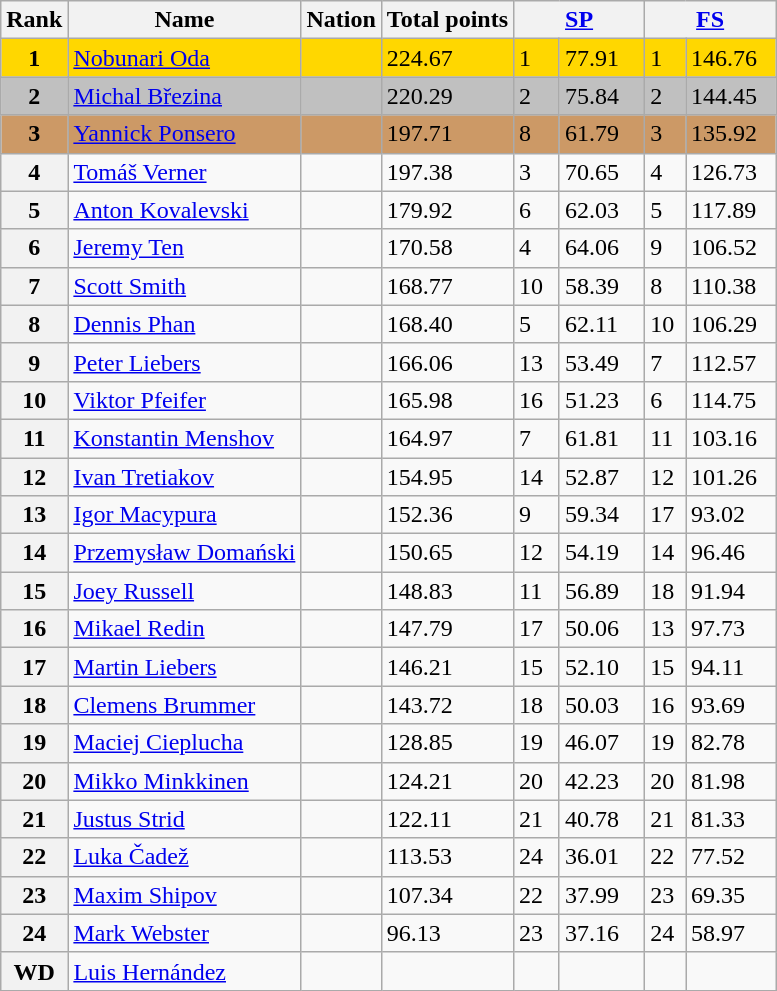<table class="wikitable">
<tr>
<th>Rank</th>
<th>Name</th>
<th>Nation</th>
<th>Total points</th>
<th colspan="2" width="80px"><a href='#'>SP</a></th>
<th colspan="2" width="80px"><a href='#'>FS</a></th>
</tr>
<tr bgcolor="gold">
<td align="center"><strong>1</strong></td>
<td><a href='#'>Nobunari Oda</a></td>
<td></td>
<td>224.67</td>
<td>1</td>
<td>77.91</td>
<td>1</td>
<td>146.76</td>
</tr>
<tr bgcolor="silver">
<td align="center"><strong>2</strong></td>
<td><a href='#'>Michal Březina</a></td>
<td></td>
<td>220.29</td>
<td>2</td>
<td>75.84</td>
<td>2</td>
<td>144.45</td>
</tr>
<tr bgcolor="cc9966">
<td align="center"><strong>3</strong></td>
<td><a href='#'>Yannick Ponsero</a></td>
<td></td>
<td>197.71</td>
<td>8</td>
<td>61.79</td>
<td>3</td>
<td>135.92</td>
</tr>
<tr>
<th>4</th>
<td><a href='#'>Tomáš Verner</a></td>
<td></td>
<td>197.38</td>
<td>3</td>
<td>70.65</td>
<td>4</td>
<td>126.73</td>
</tr>
<tr>
<th>5</th>
<td><a href='#'>Anton Kovalevski</a></td>
<td></td>
<td>179.92</td>
<td>6</td>
<td>62.03</td>
<td>5</td>
<td>117.89</td>
</tr>
<tr>
<th>6</th>
<td><a href='#'>Jeremy Ten</a></td>
<td></td>
<td>170.58</td>
<td>4</td>
<td>64.06</td>
<td>9</td>
<td>106.52</td>
</tr>
<tr>
<th>7</th>
<td><a href='#'>Scott Smith</a></td>
<td></td>
<td>168.77</td>
<td>10</td>
<td>58.39</td>
<td>8</td>
<td>110.38</td>
</tr>
<tr>
<th>8</th>
<td><a href='#'>Dennis Phan</a></td>
<td></td>
<td>168.40</td>
<td>5</td>
<td>62.11</td>
<td>10</td>
<td>106.29</td>
</tr>
<tr>
<th>9</th>
<td><a href='#'>Peter Liebers</a></td>
<td></td>
<td>166.06</td>
<td>13</td>
<td>53.49</td>
<td>7</td>
<td>112.57</td>
</tr>
<tr>
<th>10</th>
<td><a href='#'>Viktor Pfeifer</a></td>
<td></td>
<td>165.98</td>
<td>16</td>
<td>51.23</td>
<td>6</td>
<td>114.75</td>
</tr>
<tr>
<th>11</th>
<td><a href='#'>Konstantin Menshov</a></td>
<td></td>
<td>164.97</td>
<td>7</td>
<td>61.81</td>
<td>11</td>
<td>103.16</td>
</tr>
<tr>
<th>12</th>
<td><a href='#'>Ivan Tretiakov</a></td>
<td></td>
<td>154.95</td>
<td>14</td>
<td>52.87</td>
<td>12</td>
<td>101.26</td>
</tr>
<tr>
<th>13</th>
<td><a href='#'>Igor Macypura</a></td>
<td></td>
<td>152.36</td>
<td>9</td>
<td>59.34</td>
<td>17</td>
<td>93.02</td>
</tr>
<tr>
<th>14</th>
<td><a href='#'>Przemysław Domański</a></td>
<td></td>
<td>150.65</td>
<td>12</td>
<td>54.19</td>
<td>14</td>
<td>96.46</td>
</tr>
<tr>
<th>15</th>
<td><a href='#'>Joey Russell</a></td>
<td></td>
<td>148.83</td>
<td>11</td>
<td>56.89</td>
<td>18</td>
<td>91.94</td>
</tr>
<tr>
<th>16</th>
<td><a href='#'>Mikael Redin</a></td>
<td></td>
<td>147.79</td>
<td>17</td>
<td>50.06</td>
<td>13</td>
<td>97.73</td>
</tr>
<tr>
<th>17</th>
<td><a href='#'>Martin Liebers</a></td>
<td></td>
<td>146.21</td>
<td>15</td>
<td>52.10</td>
<td>15</td>
<td>94.11</td>
</tr>
<tr>
<th>18</th>
<td><a href='#'>Clemens Brummer</a></td>
<td></td>
<td>143.72</td>
<td>18</td>
<td>50.03</td>
<td>16</td>
<td>93.69</td>
</tr>
<tr>
<th>19</th>
<td><a href='#'>Maciej Cieplucha</a></td>
<td></td>
<td>128.85</td>
<td>19</td>
<td>46.07</td>
<td>19</td>
<td>82.78</td>
</tr>
<tr>
<th>20</th>
<td><a href='#'>Mikko Minkkinen</a></td>
<td></td>
<td>124.21</td>
<td>20</td>
<td>42.23</td>
<td>20</td>
<td>81.98</td>
</tr>
<tr>
<th>21</th>
<td><a href='#'>Justus Strid</a></td>
<td></td>
<td>122.11</td>
<td>21</td>
<td>40.78</td>
<td>21</td>
<td>81.33</td>
</tr>
<tr>
<th>22</th>
<td><a href='#'>Luka Čadež</a></td>
<td></td>
<td>113.53</td>
<td>24</td>
<td>36.01</td>
<td>22</td>
<td>77.52</td>
</tr>
<tr>
<th>23</th>
<td><a href='#'>Maxim Shipov</a></td>
<td></td>
<td>107.34</td>
<td>22</td>
<td>37.99</td>
<td>23</td>
<td>69.35</td>
</tr>
<tr>
<th>24</th>
<td><a href='#'>Mark Webster</a></td>
<td></td>
<td>96.13</td>
<td>23</td>
<td>37.16</td>
<td>24</td>
<td>58.97</td>
</tr>
<tr>
<th>WD</th>
<td><a href='#'>Luis Hernández</a></td>
<td></td>
<td></td>
<td></td>
<td></td>
<td></td>
<td></td>
</tr>
</table>
